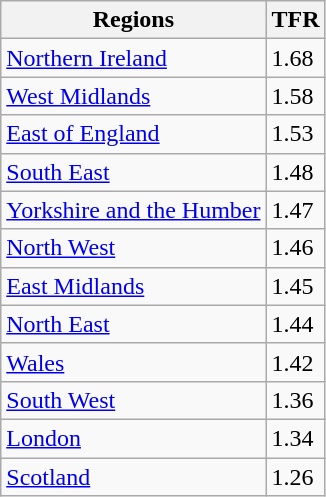<table class="wikitable sortable">
<tr>
<th>Regions</th>
<th>TFR</th>
</tr>
<tr>
<td><a href='#'>Northern Ireland</a></td>
<td>1.68</td>
</tr>
<tr>
<td><a href='#'>West Midlands</a></td>
<td>1.58</td>
</tr>
<tr>
<td><a href='#'>East of England</a></td>
<td>1.53</td>
</tr>
<tr>
<td><a href='#'>South East</a></td>
<td>1.48</td>
</tr>
<tr>
<td><a href='#'>Yorkshire and the Humber</a></td>
<td>1.47</td>
</tr>
<tr>
<td><a href='#'>North West</a></td>
<td>1.46</td>
</tr>
<tr>
<td><a href='#'>East Midlands</a></td>
<td>1.45</td>
</tr>
<tr>
<td><a href='#'>North East</a></td>
<td>1.44</td>
</tr>
<tr>
<td><a href='#'>Wales</a></td>
<td>1.42</td>
</tr>
<tr>
<td><a href='#'>South West</a></td>
<td>1.36</td>
</tr>
<tr>
<td><a href='#'>London</a></td>
<td>1.34</td>
</tr>
<tr>
<td><a href='#'>Scotland</a></td>
<td>1.26</td>
</tr>
</table>
